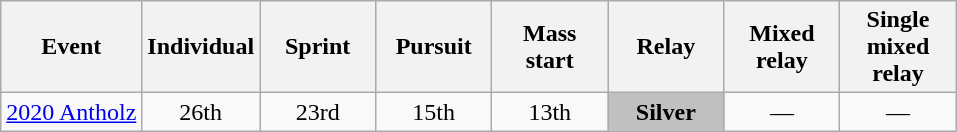<table class="wikitable" style="text-align: center;">
<tr ">
<th>Event</th>
<th style="text-align:center; width:70px;">Individual</th>
<th style="text-align:center; width:70px;">Sprint</th>
<th style="text-align:center; width:70px;">Pursuit</th>
<th style="text-align:center; width:70px;">Mass start</th>
<th style="text-align:center; width:70px;">Relay</th>
<th style="text-align:center; width:70px;">Mixed relay</th>
<th style="text-align:center; width:70px;">Single mixed relay</th>
</tr>
<tr>
<td align=left> <a href='#'>2020 Antholz</a></td>
<td>26th</td>
<td>23rd</td>
<td>15th</td>
<td>13th</td>
<td style="background:silver"><strong>Silver</strong></td>
<td>—</td>
<td>—</td>
</tr>
</table>
